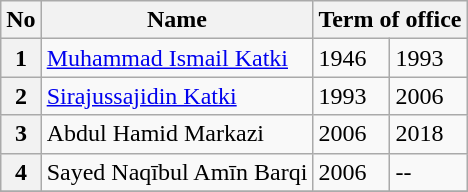<table class="wikitable">
<tr>
<th>No</th>
<th>Name<br></th>
<th colspan=2>Term of office</th>
</tr>
<tr>
<th>1</th>
<td><a href='#'>Muhammad Ismail Katki</a> <br></td>
<td>1946</td>
<td> 1993</td>
</tr>
<tr>
<th>2</th>
<td><a href='#'>Sirajussajidin Katki</a><br></td>
<td> 1993</td>
<td>2006</td>
</tr>
<tr>
<th>3</th>
<td>Abdul Hamid Markazi<br></td>
<td>2006</td>
<td>2018</td>
</tr>
<tr>
<th>4</th>
<td>Sayed Naqībul Amīn Barqi<br></td>
<td>2006</td>
<td>--</td>
</tr>
<tr>
</tr>
</table>
